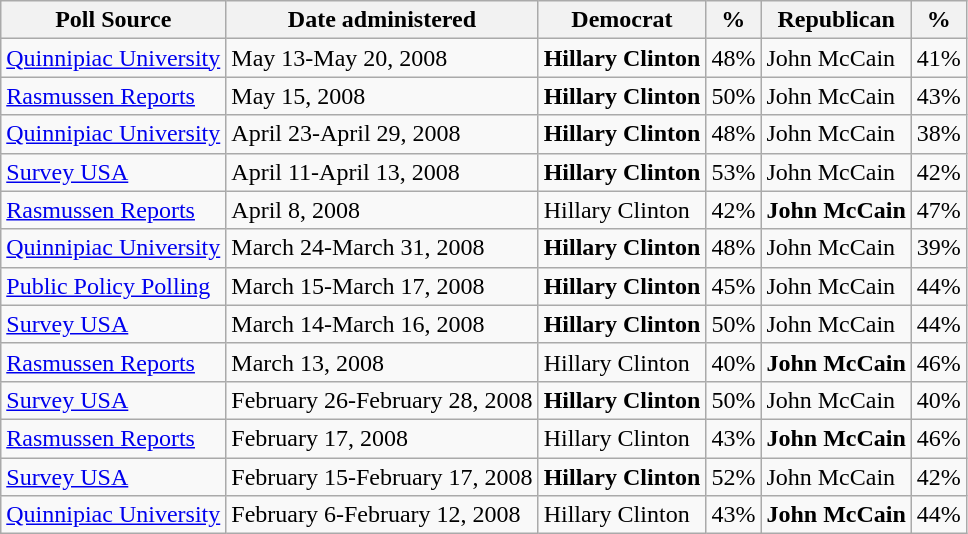<table class="wikitable">
<tr valign=bottom>
<th>Poll Source</th>
<th>Date administered</th>
<th>Democrat</th>
<th>%</th>
<th>Republican</th>
<th>%</th>
</tr>
<tr>
<td><a href='#'>Quinnipiac University</a></td>
<td>May 13-May 20, 2008</td>
<td><strong>Hillary Clinton</strong></td>
<td>48%</td>
<td>John McCain</td>
<td>41%</td>
</tr>
<tr>
<td><a href='#'>Rasmussen Reports</a></td>
<td>May 15, 2008</td>
<td><strong>Hillary Clinton</strong></td>
<td>50%</td>
<td>John McCain</td>
<td>43%</td>
</tr>
<tr>
<td><a href='#'>Quinnipiac University</a></td>
<td>April 23-April 29, 2008</td>
<td><strong>Hillary Clinton</strong></td>
<td>48%</td>
<td>John McCain</td>
<td>38%</td>
</tr>
<tr>
<td><a href='#'>Survey USA</a></td>
<td>April 11-April 13, 2008</td>
<td><strong>Hillary Clinton</strong></td>
<td>53%</td>
<td>John McCain</td>
<td>42%</td>
</tr>
<tr>
<td><a href='#'>Rasmussen Reports</a></td>
<td>April 8, 2008</td>
<td>Hillary Clinton</td>
<td>42%</td>
<td><strong>John McCain</strong></td>
<td>47%</td>
</tr>
<tr>
<td><a href='#'>Quinnipiac University</a></td>
<td>March 24-March 31, 2008</td>
<td><strong>Hillary Clinton</strong></td>
<td>48%</td>
<td>John McCain</td>
<td>39%</td>
</tr>
<tr>
<td><a href='#'>Public Policy Polling</a></td>
<td>March 15-March 17, 2008</td>
<td><strong>Hillary Clinton</strong></td>
<td>45%</td>
<td>John McCain</td>
<td>44%</td>
</tr>
<tr>
<td><a href='#'>Survey USA</a></td>
<td>March 14-March 16, 2008</td>
<td><strong>Hillary Clinton</strong></td>
<td>50%</td>
<td>John McCain</td>
<td>44%</td>
</tr>
<tr>
<td><a href='#'>Rasmussen Reports</a></td>
<td>March 13, 2008</td>
<td>Hillary Clinton</td>
<td>40%</td>
<td><strong>John McCain</strong></td>
<td>46%</td>
</tr>
<tr>
<td><a href='#'>Survey USA</a></td>
<td>February 26-February 28, 2008</td>
<td><strong>Hillary Clinton</strong></td>
<td>50%</td>
<td>John McCain</td>
<td>40%</td>
</tr>
<tr>
<td><a href='#'>Rasmussen Reports</a></td>
<td>February 17, 2008</td>
<td>Hillary Clinton</td>
<td>43%</td>
<td><strong>John McCain</strong></td>
<td>46%</td>
</tr>
<tr>
<td><a href='#'>Survey USA</a></td>
<td>February 15-February 17, 2008</td>
<td><strong>Hillary Clinton</strong></td>
<td>52%</td>
<td>John McCain</td>
<td>42%</td>
</tr>
<tr>
<td><a href='#'>Quinnipiac University</a></td>
<td>February 6-February 12, 2008</td>
<td>Hillary Clinton</td>
<td>43%</td>
<td><strong>John McCain</strong></td>
<td>44%</td>
</tr>
</table>
